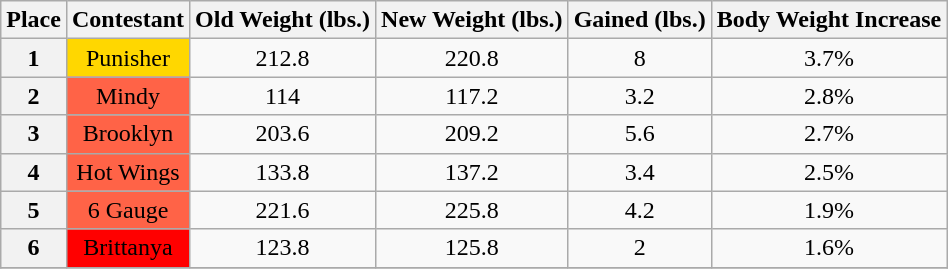<table class="wikitable" style="text-align:center">
<tr>
<th>Place</th>
<th>Contestant</th>
<th>Old Weight (lbs.)</th>
<th>New Weight (lbs.)</th>
<th>Gained (lbs.)</th>
<th>Body Weight Increase</th>
</tr>
<tr>
<th>1</th>
<td bgcolor="gold">Punisher</td>
<td>212.8</td>
<td>220.8</td>
<td>8</td>
<td>3.7%</td>
</tr>
<tr>
<th>2</th>
<td bgcolor="tomato">Mindy</td>
<td>114</td>
<td>117.2</td>
<td>3.2</td>
<td>2.8%</td>
</tr>
<tr>
<th>3</th>
<td bgcolor="tomato">Brooklyn</td>
<td>203.6</td>
<td>209.2</td>
<td>5.6</td>
<td>2.7%</td>
</tr>
<tr>
<th>4</th>
<td bgcolor="tomato">Hot Wings</td>
<td>133.8</td>
<td>137.2</td>
<td>3.4</td>
<td>2.5%</td>
</tr>
<tr>
<th>5</th>
<td bgcolor="tomato">6 Gauge</td>
<td>221.6</td>
<td>225.8</td>
<td>4.2</td>
<td>1.9%</td>
</tr>
<tr>
<th>6</th>
<td bgcolor="red">Brittanya</td>
<td>123.8</td>
<td>125.8</td>
<td>2</td>
<td>1.6%</td>
</tr>
<tr>
</tr>
</table>
